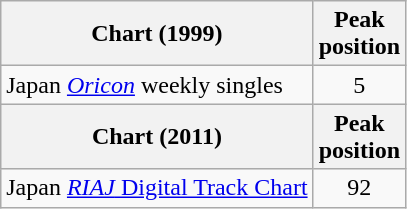<table class="wikitable sortable">
<tr>
<th>Chart (1999)</th>
<th>Peak<br>position</th>
</tr>
<tr>
<td>Japan <em><a href='#'>Oricon</a></em> weekly singles</td>
<td align="center">5</td>
</tr>
<tr>
<th>Chart (2011)</th>
<th>Peak<br>position</th>
</tr>
<tr>
<td>Japan <a href='#'><em>RIAJ</em> Digital Track Chart</a></td>
<td align="center">92</td>
</tr>
</table>
